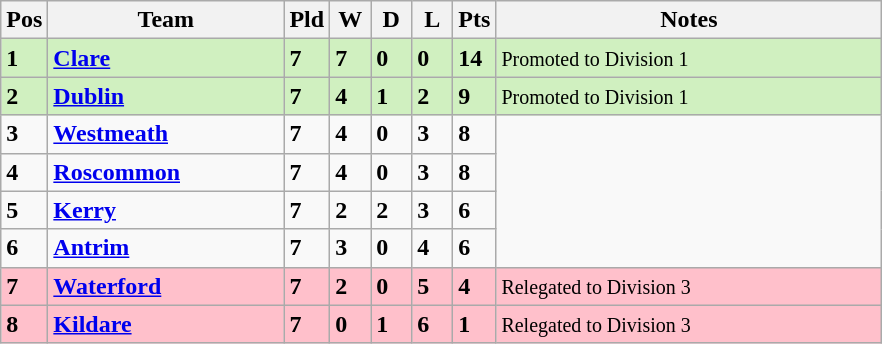<table class="wikitable" style="text-align: centre;">
<tr>
<th width=20>Pos</th>
<th width=150>Team</th>
<th width=20>Pld</th>
<th width=20>W</th>
<th width=20>D</th>
<th width=20>L</th>
<th width=20>Pts</th>
<th width=250>Notes</th>
</tr>
<tr style="background:#D0F0C0;">
<td><strong>1</strong></td>
<td align=left><strong> <a href='#'>Clare</a> </strong></td>
<td><strong>7</strong></td>
<td><strong>7</strong></td>
<td><strong>0</strong></td>
<td><strong>0</strong></td>
<td><strong>14</strong></td>
<td><small> Promoted to Division 1</small></td>
</tr>
<tr style="background:#D0F0C0;">
<td><strong>2</strong></td>
<td align=left><strong> <a href='#'>Dublin</a> </strong></td>
<td><strong>7</strong></td>
<td><strong>4</strong></td>
<td><strong>1</strong></td>
<td><strong>2</strong></td>
<td><strong>9</strong></td>
<td><small> Promoted to Division 1</small></td>
</tr>
<tr>
<td><strong>3</strong></td>
<td align=left><strong> <a href='#'>Westmeath</a> </strong></td>
<td><strong>7</strong></td>
<td><strong>4</strong></td>
<td><strong>0</strong></td>
<td><strong>3</strong></td>
<td><strong>8</strong></td>
</tr>
<tr>
<td><strong>4</strong></td>
<td align=left><strong> <a href='#'>Roscommon</a> </strong></td>
<td><strong>7</strong></td>
<td><strong>4</strong></td>
<td><strong>0</strong></td>
<td><strong>3</strong></td>
<td><strong>8</strong></td>
</tr>
<tr>
<td><strong>5</strong></td>
<td align=left><strong> <a href='#'>Kerry</a> </strong></td>
<td><strong>7</strong></td>
<td><strong>2</strong></td>
<td><strong>2</strong></td>
<td><strong>3</strong></td>
<td><strong>6</strong></td>
</tr>
<tr>
<td><strong>6</strong></td>
<td align=left><strong> <a href='#'>Antrim</a> </strong></td>
<td><strong>7</strong></td>
<td><strong>3</strong></td>
<td><strong>0</strong></td>
<td><strong>4</strong></td>
<td><strong>6</strong></td>
</tr>
<tr style="background:pink;">
<td><strong>7</strong></td>
<td align=left><strong> <a href='#'>Waterford</a></strong></td>
<td><strong>7</strong></td>
<td><strong>2</strong></td>
<td><strong>0</strong></td>
<td><strong>5</strong></td>
<td><strong>4</strong></td>
<td><small> Relegated to Division 3</small></td>
</tr>
<tr style="background:pink;">
<td><strong>8</strong></td>
<td align=left><strong> <a href='#'>Kildare</a></strong></td>
<td><strong>7</strong></td>
<td><strong>0</strong></td>
<td><strong>1</strong></td>
<td><strong>6</strong></td>
<td><strong>1</strong></td>
<td><small> Relegated to Division 3</small></td>
</tr>
</table>
